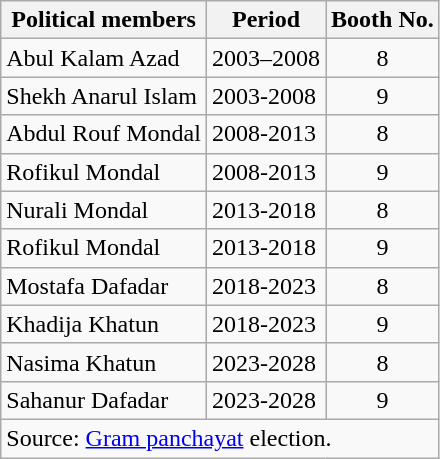<table class="wikitable">
<tr>
<th scope="col">Political members</th>
<th scope="col">Period</th>
<th scope="col">Booth No.</th>
</tr>
<tr>
<td>Abul Kalam Azad</td>
<td>2003–2008</td>
<td align=center>8</td>
</tr>
<tr>
<td>Shekh Anarul Islam</td>
<td>2003-2008</td>
<td align=center>9</td>
</tr>
<tr>
<td>Abdul Rouf Mondal</td>
<td>2008-2013</td>
<td align=center>8</td>
</tr>
<tr>
<td>Rofikul Mondal</td>
<td>2008-2013</td>
<td align=center>9</td>
</tr>
<tr>
<td>Nurali Mondal</td>
<td>2013-2018</td>
<td align=center>8</td>
</tr>
<tr>
<td>Rofikul Mondal</td>
<td>2013-2018</td>
<td align=center>9</td>
</tr>
<tr>
<td>Mostafa Dafadar</td>
<td>2018-2023</td>
<td align=center>8</td>
</tr>
<tr>
<td>Khadija Khatun</td>
<td>2018-2023</td>
<td align=center>9</td>
</tr>
<tr>
<td>Nasima Khatun</td>
<td>2023-2028</td>
<td align=center>8</td>
</tr>
<tr>
<td>Sahanur Dafadar</td>
<td>2023-2028</td>
<td align=center>9</td>
</tr>
<tr>
<td colspan=3>Source: <a href='#'>Gram panchayat</a> election.</td>
</tr>
</table>
